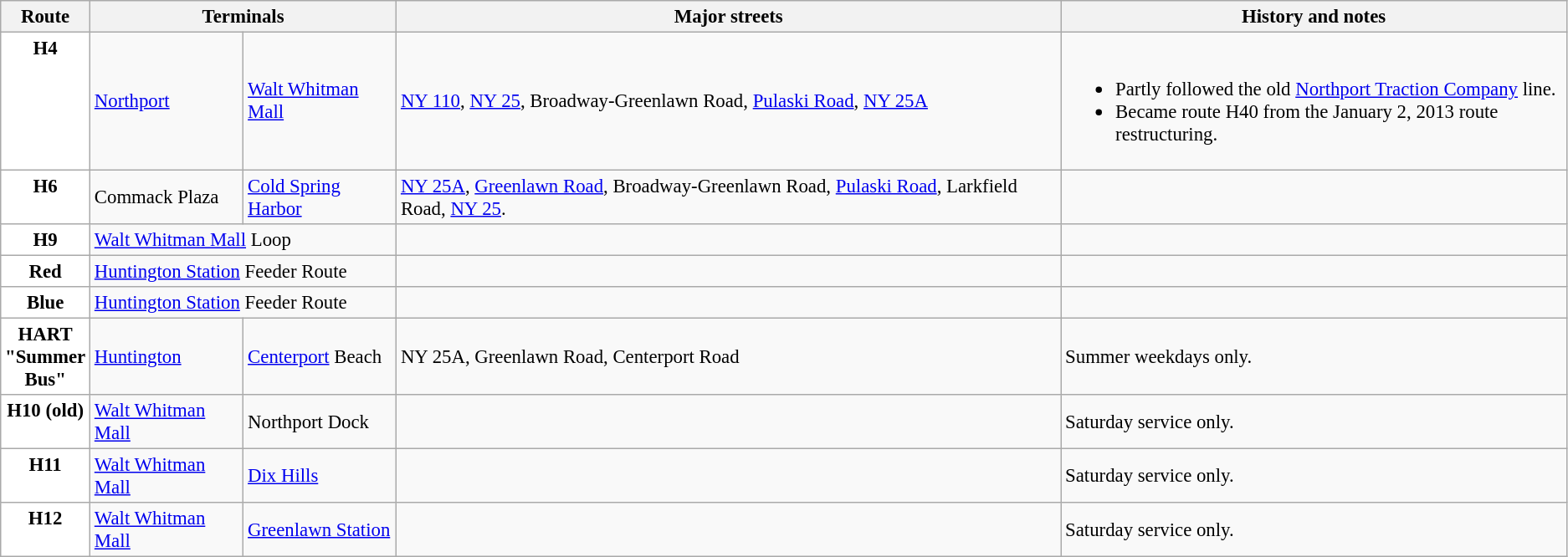<table class=wikitable style="font-size: 95%;">
<tr>
<th>Route</th>
<th colspan=2>Terminals</th>
<th>Major streets</th>
<th>History and notes</th>
</tr>
<tr>
<td style="background:white; color:black" align="center" valign=top><div><strong>H4</strong></div></td>
<td><a href='#'>Northport</a></td>
<td><a href='#'>Walt Whitman Mall</a></td>
<td><a href='#'>NY 110</a>, <a href='#'>NY 25</a>, Broadway-Greenlawn Road, <a href='#'>Pulaski Road</a>, <a href='#'>NY 25A</a></td>
<td><br><ul><li>Partly followed the old <a href='#'>Northport Traction Company</a> line.</li><li>Became route H40 from the January 2, 2013 route restructuring.</li></ul></td>
</tr>
<tr>
<td style="background:white; color:black" align="center" valign=top><div><strong>H6</strong></div></td>
<td>Commack Plaza</td>
<td><a href='#'>Cold Spring Harbor</a></td>
<td><a href='#'>NY 25A</a>, <a href='#'>Greenlawn Road</a>, Broadway-Greenlawn Road, <a href='#'>Pulaski Road</a>, Larkfield Road, <a href='#'>NY 25</a>.</td>
<td></td>
</tr>
<tr>
<td style="background:white; color:black" align="center" valign=top><div><strong>H9</strong></div></td>
<td colspan=2><a href='#'>Walt Whitman Mall</a> Loop</td>
<td></td>
<td></td>
</tr>
<tr>
<td style="background:white; color:black" align="center" valign=top><div><strong>Red</strong></div></td>
<td colspan=2><a href='#'>Huntington Station</a> Feeder Route</td>
<td></td>
<td></td>
</tr>
<tr>
<td style="background:white; color:black" align="center" valign=top><div><strong>Blue</strong></div></td>
<td colspan=2><a href='#'>Huntington Station</a> Feeder Route</td>
<td></td>
<td></td>
</tr>
<tr>
<td style="background:white; color:black" align="center" valign=top><div><strong>HART<br>"Summer<br>Bus"</strong></div></td>
<td><a href='#'>Huntington</a></td>
<td><a href='#'>Centerport</a> Beach</td>
<td>NY 25A, Greenlawn Road, Centerport Road</td>
<td>Summer weekdays only.</td>
</tr>
<tr>
<td style="background:white; color:black" align="center" valign=top><strong>H10 (old)</strong><br></td>
<td><a href='#'>Walt Whitman Mall</a></td>
<td>Northport Dock</td>
<td></td>
<td>Saturday service only.</td>
</tr>
<tr>
<td style="background:white; color:black" align="center" valign=top><strong>H11</strong><br></td>
<td><a href='#'>Walt Whitman Mall</a></td>
<td><a href='#'>Dix Hills</a></td>
<td></td>
<td>Saturday service only.</td>
</tr>
<tr>
<td style="background:white; color:black" align="center" valign=top><strong>H12</strong><br></td>
<td><a href='#'>Walt Whitman Mall</a></td>
<td><a href='#'>Greenlawn Station</a></td>
<td></td>
<td>Saturday service only.</td>
</tr>
</table>
